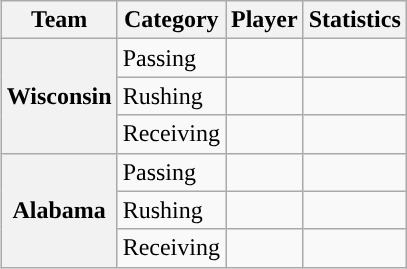<table class="wikitable" style="float:right">
<tr>
<th>Team</th>
<th>Category</th>
<th>Player</th>
<th>Statistics</th>
</tr>
<tr>
<th rowspan=3>Wisconsin</th>
<td>Passing</td>
<td></td>
<td></td>
</tr>
<tr>
<td>Rushing</td>
<td></td>
<td></td>
</tr>
<tr>
<td>Receiving</td>
<td></td>
<td></td>
</tr>
<tr>
<th rowspan=3>Alabama</th>
<td>Passing</td>
<td></td>
<td></td>
</tr>
<tr>
<td>Rushing</td>
<td></td>
<td></td>
</tr>
<tr>
<td>Receiving</td>
<td></td>
<td></td>
</tr>
</table>
